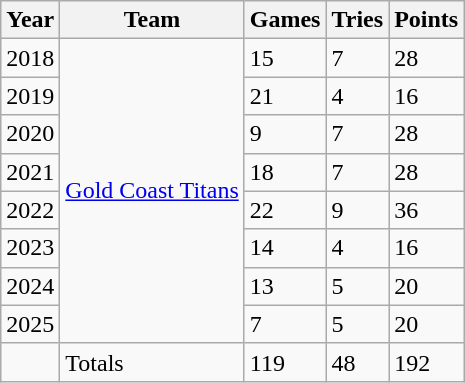<table class="wikitable">
<tr>
<th>Year</th>
<th>Team</th>
<th>Games</th>
<th>Tries</th>
<th>Points</th>
</tr>
<tr>
<td>2018</td>
<td rowspan="8"> <a href='#'>Gold Coast Titans</a></td>
<td>15</td>
<td>7</td>
<td>28</td>
</tr>
<tr>
<td>2019</td>
<td>21</td>
<td>4</td>
<td>16</td>
</tr>
<tr>
<td>2020</td>
<td>9</td>
<td>7</td>
<td>28</td>
</tr>
<tr>
<td>2021</td>
<td>18</td>
<td>7</td>
<td>28</td>
</tr>
<tr>
<td>2022</td>
<td>22</td>
<td>9</td>
<td>36</td>
</tr>
<tr>
<td>2023</td>
<td>14</td>
<td>4</td>
<td>16</td>
</tr>
<tr>
<td>2024</td>
<td>13</td>
<td>5</td>
<td>20</td>
</tr>
<tr>
<td>2025</td>
<td>7</td>
<td>5</td>
<td>20</td>
</tr>
<tr>
<td></td>
<td>Totals</td>
<td>119</td>
<td>48</td>
<td>192</td>
</tr>
</table>
